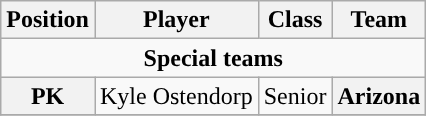<table class="wikitable">
<tr>
<th>Position</th>
<th>Player</th>
<th>Class</th>
<th>Team</th>
</tr>
<tr>
<td colspan="4" style="text-align:center; "><strong>Special teams</strong></td>
</tr>
<tr style="text-align:center;">
<th rowspan="1">PK</th>
<td>Kyle Ostendorp</td>
<td>Senior</td>
<th style=>Arizona</th>
</tr>
<tr>
</tr>
</table>
